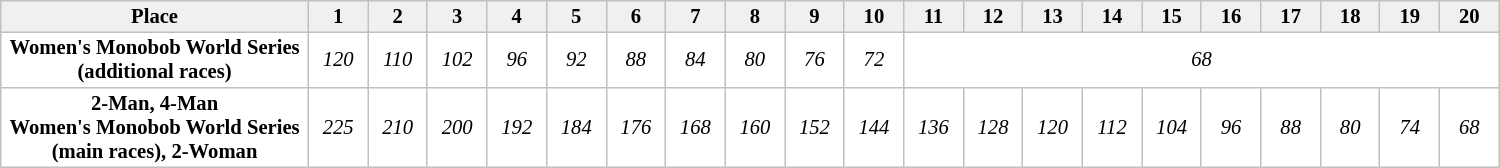<table border="1" cellpadding="2" cellspacing="0" style="border:1px solid #C0C0C0; border-collapse:collapse; font-size:86%; margin-top:1em; text-align:center" width="1000">
<tr bgcolor="#F0F0F0">
<td width=150><strong>Place</strong></td>
<td width=25><strong>1</strong></td>
<td width="25"><strong>2</strong></td>
<td width="25"><strong>3</strong></td>
<td width="25"><strong>4</strong></td>
<td width="25"><strong>5</strong></td>
<td width="25"><strong>6</strong></td>
<td width="25"><strong>7</strong></td>
<td width="25"><strong>8</strong></td>
<td width="25"><strong>9</strong></td>
<td width="25"><strong>10</strong></td>
<td width="25"><strong>11</strong></td>
<td width="25"><strong>12</strong></td>
<td width="25"><strong>13</strong></td>
<td width="25"><strong>14</strong></td>
<td width="25"><strong>15</strong></td>
<td width="25"><strong>16</strong></td>
<td width="25"><strong>17</strong></td>
<td width="25"><strong>18</strong></td>
<td width="25"><strong>19</strong></td>
<td width="25"><strong>20</strong></td>
</tr>
<tr>
<td><strong>Women's Monobob World Series (additional races)</strong></td>
<td><em>120</em></td>
<td><em>110</em></td>
<td><em>102</em></td>
<td><em>96</em></td>
<td><em>92</em></td>
<td><em>88</em></td>
<td><em>84</em></td>
<td><em>80</em></td>
<td><em>76</em></td>
<td><em>72</em></td>
<td colspan="10"><em>68</em></td>
</tr>
<tr>
<td><strong>2-Man, 4-Man<br>Women's Monobob World Series (main races), 2-Woman</strong></td>
<td rowspan="2"><em>225</em></td>
<td rowspan="2"><em>210</em></td>
<td rowspan="2"><em>200</em></td>
<td rowspan="2"><em>192</em></td>
<td rowspan="2"><em>184</em></td>
<td rowspan="2"><em>176</em></td>
<td rowspan="2"><em>168</em></td>
<td rowspan="2"><em>160</em></td>
<td rowspan="2"><em>152</em></td>
<td rowspan="2"><em>144</em></td>
<td rowspan="2"><em>136</em></td>
<td rowspan="2"><em>128</em></td>
<td rowspan="2"><em>120</em></td>
<td rowspan="2"><em>112</em></td>
<td rowspan="2"><em>104</em></td>
<td rowspan="2"><em>96</em></td>
<td rowspan="2"><em>88</em></td>
<td rowspan="2"><em>80</em></td>
<td rowspan="2"><em>74</em></td>
<td rowspan="2"><em>68</em></td>
</tr>
</table>
